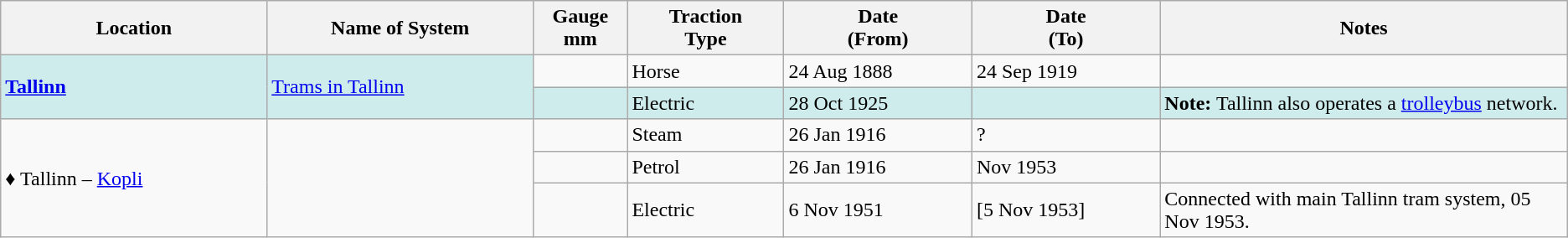<table class="wikitable">
<tr>
<th width=17%>Location</th>
<th width=17%>Name of System</th>
<th width=06%>Gauge <br>mm</th>
<th width=10%>Traction<br>Type</th>
<th width=12%>Date <br>(From)</th>
<th width=12%>Date <br>(To)</th>
<th width=30%>Notes</th>
</tr>
<tr>
<td style="background:#CFECEC" rowspan="2"><strong><a href='#'>Tallinn</a></strong></td>
<td style="background:#CFECEC" rowspan="2"><a href='#'>Trams in Tallinn</a></td>
<td></td>
<td>Horse</td>
<td>24 Aug 1888</td>
<td>24 Sep 1919</td>
<td></td>
</tr>
<tr style="background:#CFECEC">
<td></td>
<td>Electric</td>
<td>28 Oct 1925</td>
<td> </td>
<td><strong>Note:</strong> Tallinn also operates a <a href='#'>trolleybus</a> network.</td>
</tr>
<tr>
<td rowspan="3">♦ Tallinn – <a href='#'>Kopli</a></td>
<td rowspan="3"> </td>
<td></td>
<td>Steam</td>
<td>26 Jan 1916</td>
<td>?</td>
<td></td>
</tr>
<tr>
<td></td>
<td>Petrol</td>
<td>26 Jan 1916</td>
<td>Nov 1953</td>
<td></td>
</tr>
<tr>
<td></td>
<td>Electric</td>
<td>6 Nov 1951</td>
<td>[5 Nov 1953]</td>
<td>Connected with main Tallinn tram system, 05 Nov 1953.</td>
</tr>
</table>
